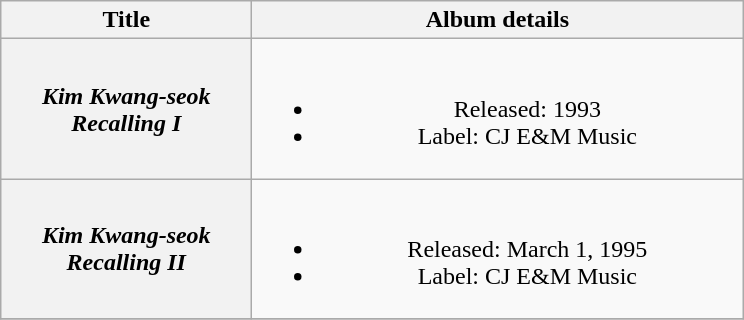<table class="wikitable plainrowheaders" style="text-align:center;">
<tr>
<th rowspan="1" scope="col" style="width:10em;">Title</th>
<th rowspan="1" scope="col" style="width:20em;">Album details</th>
</tr>
<tr>
<th scope="row"><em>Kim Kwang-seok Recalling I</em><br></th>
<td><br><ul><li>Released: 1993</li><li>Label: CJ E&M Music</li></ul></td>
</tr>
<tr>
<th scope="row"><em>Kim Kwang-seok Recalling II</em><br></th>
<td><br><ul><li>Released: March 1, 1995</li><li>Label: CJ E&M Music</li></ul></td>
</tr>
<tr>
</tr>
</table>
